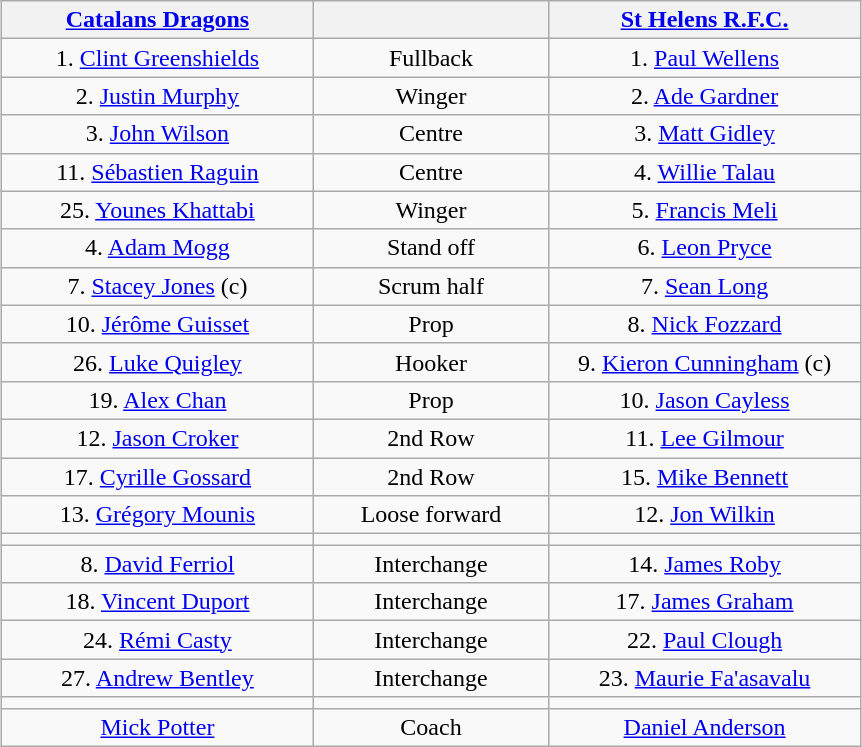<table class="wikitable" style="margin: 1em auto 1em auto">
<tr>
<th width="200"> <a href='#'>Catalans Dragons</a></th>
<th width="150"></th>
<th width="200"> <a href='#'>St Helens R.F.C.</a></th>
</tr>
<tr>
<td align="center" colspan="1">1. <a href='#'>Clint Greenshields</a></td>
<td align="center" colspan="1">Fullback</td>
<td align="center" colspan="1">1. <a href='#'>Paul Wellens</a></td>
</tr>
<tr>
<td align="center" colspan="1">2. <a href='#'>Justin Murphy</a></td>
<td align="center" colspan="1">Winger</td>
<td align="center" colspan="1">2. <a href='#'>Ade Gardner</a></td>
</tr>
<tr>
<td align="center" colspan="1">3. <a href='#'>John Wilson</a></td>
<td align="center" colspan="1">Centre</td>
<td align="center" colspan="1">3. <a href='#'>Matt Gidley</a></td>
</tr>
<tr>
<td align="center" colspan="1">11. <a href='#'>Sébastien Raguin</a></td>
<td align="center" colspan="1">Centre</td>
<td align="center" colspan="1">4. <a href='#'>Willie Talau</a></td>
</tr>
<tr>
<td align="center" colspan="1">25. <a href='#'>Younes Khattabi</a></td>
<td align="center" colspan="1">Winger</td>
<td align="center" colspan="1">5. <a href='#'>Francis Meli</a></td>
</tr>
<tr>
<td align="center" colspan="1">4. <a href='#'>Adam Mogg</a></td>
<td align="center" colspan="1">Stand off</td>
<td align="center" colspan="1">6. <a href='#'>Leon Pryce</a></td>
</tr>
<tr>
<td align="center" colspan="1">7. <a href='#'>Stacey Jones</a> (c)</td>
<td align="center" colspan="1">Scrum half</td>
<td align="center" colspan="1">7. <a href='#'>Sean Long</a></td>
</tr>
<tr>
<td align="center" colspan="1">10. <a href='#'>Jérôme Guisset</a></td>
<td align="center" colspan="1">Prop</td>
<td align="center" colspan="1">8. <a href='#'>Nick Fozzard</a></td>
</tr>
<tr>
<td align="center" colspan="1">26. <a href='#'>Luke Quigley</a></td>
<td align="center" colspan="1">Hooker</td>
<td align="center" colspan="1">9. <a href='#'>Kieron Cunningham</a> (c)</td>
</tr>
<tr>
<td align="center" colspan="1">19. <a href='#'>Alex Chan</a></td>
<td align="center" colspan="1">Prop</td>
<td align="center" colspan="1">10. <a href='#'>Jason Cayless</a></td>
</tr>
<tr>
<td align="center" colspan="1">12. <a href='#'>Jason Croker</a></td>
<td align="center" colspan="1">2nd Row</td>
<td align="center" colspan="1">11. <a href='#'>Lee Gilmour</a></td>
</tr>
<tr>
<td align="center" colspan="1">17. <a href='#'>Cyrille Gossard</a></td>
<td align="center" colspan="1">2nd Row</td>
<td align="center" colspan="1">15. <a href='#'>Mike Bennett</a></td>
</tr>
<tr>
<td align="center" colspan="1">13. <a href='#'>Grégory Mounis</a></td>
<td align="center" colspan="1">Loose forward</td>
<td align="center" colspan="1">12. <a href='#'>Jon Wilkin</a></td>
</tr>
<tr>
<td align="center" colspan="1"></td>
<td align="center" colspan="1"></td>
<td align="center" colspan="1"></td>
</tr>
<tr>
<td align="center" colspan="1">8. <a href='#'>David Ferriol</a></td>
<td align="center" colspan="1">Interchange</td>
<td align="center" colspan="1">14. <a href='#'>James Roby</a></td>
</tr>
<tr>
<td align="center" colspan="1">18. <a href='#'>Vincent Duport</a></td>
<td align="center" colspan="1">Interchange</td>
<td align="center" colspan="1">17. <a href='#'>James Graham</a></td>
</tr>
<tr>
<td align="center" colspan="1">24. <a href='#'>Rémi Casty</a></td>
<td align="center" colspan="1">Interchange</td>
<td align="center" colspan="1">22. <a href='#'>Paul Clough</a></td>
</tr>
<tr>
<td align="center" colspan="1">27. <a href='#'>Andrew Bentley</a></td>
<td align="center" colspan="1">Interchange</td>
<td align="center" colspan="1">23. <a href='#'>Maurie Fa'asavalu</a></td>
</tr>
<tr>
<td align="center" colspan="1"></td>
<td align="center" colspan="1"></td>
<td align="center" colspan="1"></td>
</tr>
<tr>
<td align="center" colspan="1"><a href='#'>Mick Potter</a></td>
<td align="center" colspan="1">Coach</td>
<td align="center" colspan="1"><a href='#'>Daniel Anderson</a></td>
</tr>
</table>
